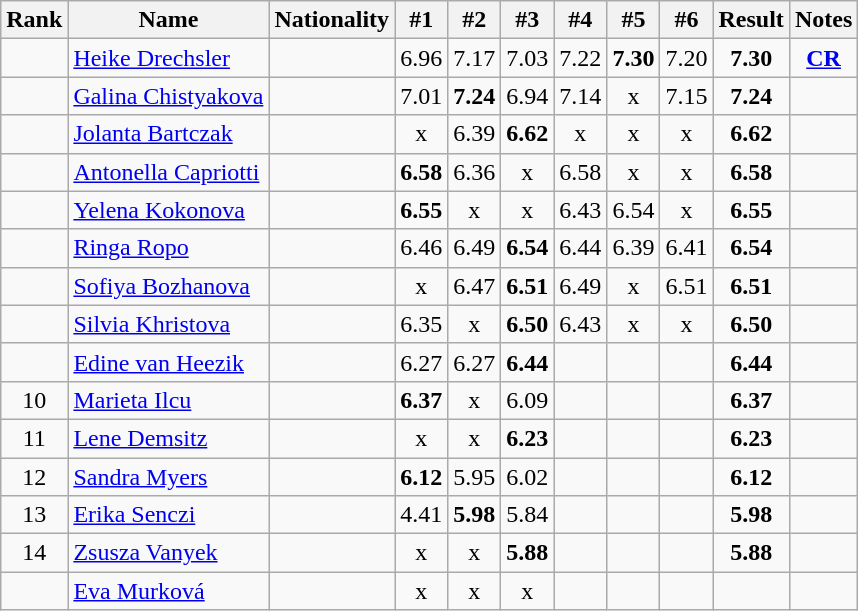<table class="wikitable sortable" style="text-align:center">
<tr>
<th>Rank</th>
<th>Name</th>
<th>Nationality</th>
<th>#1</th>
<th>#2</th>
<th>#3</th>
<th>#4</th>
<th>#5</th>
<th>#6</th>
<th>Result</th>
<th>Notes</th>
</tr>
<tr>
<td></td>
<td align="left"><a href='#'>Heike Drechsler</a></td>
<td align=left></td>
<td>6.96</td>
<td>7.17</td>
<td>7.03</td>
<td>7.22</td>
<td><strong>7.30</strong></td>
<td>7.20</td>
<td><strong>7.30</strong></td>
<td><strong><a href='#'>CR</a></strong></td>
</tr>
<tr>
<td></td>
<td align="left"><a href='#'>Galina Chistyakova</a></td>
<td align=left></td>
<td>7.01</td>
<td><strong>7.24</strong></td>
<td>6.94</td>
<td>7.14</td>
<td>x</td>
<td>7.15</td>
<td><strong>7.24</strong></td>
<td></td>
</tr>
<tr>
<td></td>
<td align="left"><a href='#'>Jolanta Bartczak</a></td>
<td align=left></td>
<td>x</td>
<td>6.39</td>
<td><strong>6.62</strong></td>
<td>x</td>
<td>x</td>
<td>x</td>
<td><strong>6.62</strong></td>
<td></td>
</tr>
<tr>
<td></td>
<td align="left"><a href='#'>Antonella Capriotti</a></td>
<td align=left></td>
<td><strong>6.58</strong></td>
<td>6.36</td>
<td>x</td>
<td>6.58</td>
<td>x</td>
<td>x</td>
<td><strong>6.58</strong></td>
<td></td>
</tr>
<tr>
<td></td>
<td align="left"><a href='#'>Yelena Kokonova</a></td>
<td align=left></td>
<td><strong>6.55</strong></td>
<td>x</td>
<td>x</td>
<td>6.43</td>
<td>6.54</td>
<td>x</td>
<td><strong>6.55</strong></td>
<td></td>
</tr>
<tr>
<td></td>
<td align="left"><a href='#'>Ringa Ropo</a></td>
<td align=left></td>
<td>6.46</td>
<td>6.49</td>
<td><strong>6.54</strong></td>
<td>6.44</td>
<td>6.39</td>
<td>6.41</td>
<td><strong>6.54</strong></td>
<td></td>
</tr>
<tr>
<td></td>
<td align="left"><a href='#'>Sofiya Bozhanova</a></td>
<td align=left></td>
<td>x</td>
<td>6.47</td>
<td><strong>6.51</strong></td>
<td>6.49</td>
<td>x</td>
<td>6.51</td>
<td><strong>6.51</strong></td>
<td></td>
</tr>
<tr>
<td></td>
<td align="left"><a href='#'>Silvia Khristova</a></td>
<td align=left></td>
<td>6.35</td>
<td>x</td>
<td><strong>6.50</strong></td>
<td>6.43</td>
<td>x</td>
<td>x</td>
<td><strong>6.50</strong></td>
<td></td>
</tr>
<tr>
<td></td>
<td align="left"><a href='#'>Edine van Heezik</a></td>
<td align=left></td>
<td>6.27</td>
<td>6.27</td>
<td><strong>6.44</strong></td>
<td></td>
<td></td>
<td></td>
<td><strong>6.44</strong></td>
<td></td>
</tr>
<tr>
<td>10</td>
<td align="left"><a href='#'>Marieta Ilcu</a></td>
<td align=left></td>
<td><strong>6.37</strong></td>
<td>x</td>
<td>6.09</td>
<td></td>
<td></td>
<td></td>
<td><strong>6.37</strong></td>
<td></td>
</tr>
<tr>
<td>11</td>
<td align="left"><a href='#'>Lene Demsitz</a></td>
<td align=left></td>
<td>x</td>
<td>x</td>
<td><strong>6.23</strong></td>
<td></td>
<td></td>
<td></td>
<td><strong>6.23</strong></td>
<td></td>
</tr>
<tr>
<td>12</td>
<td align="left"><a href='#'>Sandra Myers</a></td>
<td align=left></td>
<td><strong>6.12</strong></td>
<td>5.95</td>
<td>6.02</td>
<td></td>
<td></td>
<td></td>
<td><strong>6.12</strong></td>
<td></td>
</tr>
<tr>
<td>13</td>
<td align="left"><a href='#'>Erika Senczi</a></td>
<td align=left></td>
<td>4.41</td>
<td><strong>5.98</strong></td>
<td>5.84</td>
<td></td>
<td></td>
<td></td>
<td><strong>5.98</strong></td>
<td></td>
</tr>
<tr>
<td>14</td>
<td align="left"><a href='#'>Zsusza Vanyek</a></td>
<td align=left></td>
<td>x</td>
<td>x</td>
<td><strong>5.88</strong></td>
<td></td>
<td></td>
<td></td>
<td><strong>5.88</strong></td>
<td></td>
</tr>
<tr>
<td></td>
<td align="left"><a href='#'>Eva Murková</a></td>
<td align=left></td>
<td>x</td>
<td>x</td>
<td>x</td>
<td></td>
<td></td>
<td></td>
<td><strong></strong></td>
<td></td>
</tr>
</table>
